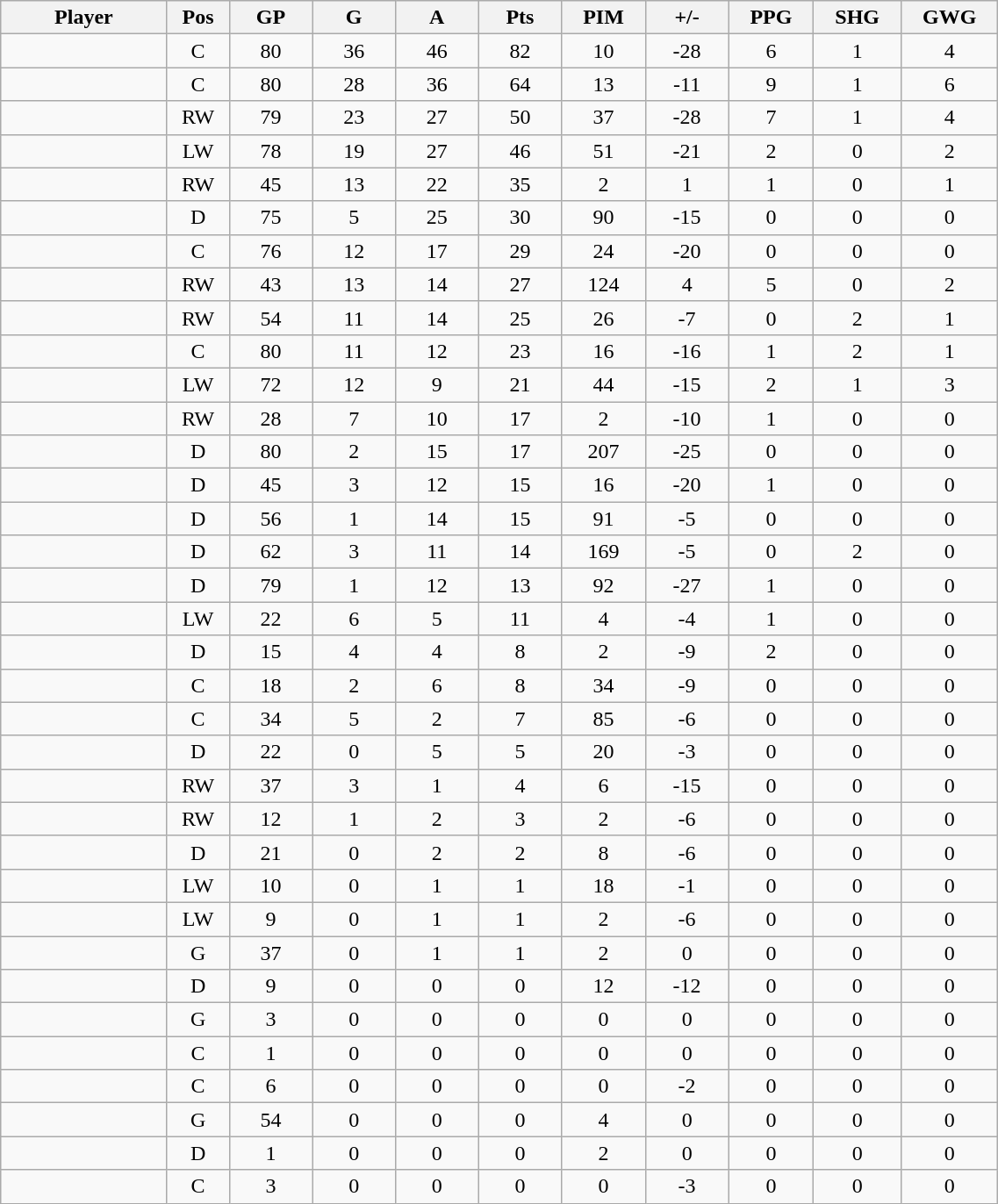<table class="wikitable sortable" width="60%">
<tr ALIGN="center">
<th bgcolor="#DDDDFF" width="10%">Player</th>
<th bgcolor="#DDDDFF" width="3%" title="Position">Pos</th>
<th bgcolor="#DDDDFF" width="5%" title="Games played">GP</th>
<th bgcolor="#DDDDFF" width="5%" title="Goals">G</th>
<th bgcolor="#DDDDFF" width="5%" title="Assists">A</th>
<th bgcolor="#DDDDFF" width="5%" title="Points">Pts</th>
<th bgcolor="#DDDDFF" width="5%" title="Penalties in Minutes">PIM</th>
<th bgcolor="#DDDDFF" width="5%" title="Plus/minus">+/-</th>
<th bgcolor="#DDDDFF" width="5%" title="Power Play Goals">PPG</th>
<th bgcolor="#DDDDFF" width="5%" title="Short-handed Goals">SHG</th>
<th bgcolor="#DDDDFF" width="5%" title="Game-winning Goals">GWG</th>
</tr>
<tr align="center">
<td align="right"></td>
<td>C</td>
<td>80</td>
<td>36</td>
<td>46</td>
<td>82</td>
<td>10</td>
<td>-28</td>
<td>6</td>
<td>1</td>
<td>4</td>
</tr>
<tr align="center">
<td align="right"></td>
<td>C</td>
<td>80</td>
<td>28</td>
<td>36</td>
<td>64</td>
<td>13</td>
<td>-11</td>
<td>9</td>
<td>1</td>
<td>6</td>
</tr>
<tr align="center">
<td align="right"></td>
<td>RW</td>
<td>79</td>
<td>23</td>
<td>27</td>
<td>50</td>
<td>37</td>
<td>-28</td>
<td>7</td>
<td>1</td>
<td>4</td>
</tr>
<tr align="center">
<td align="right"></td>
<td>LW</td>
<td>78</td>
<td>19</td>
<td>27</td>
<td>46</td>
<td>51</td>
<td>-21</td>
<td>2</td>
<td>0</td>
<td>2</td>
</tr>
<tr align="center">
<td align="right"></td>
<td>RW</td>
<td>45</td>
<td>13</td>
<td>22</td>
<td>35</td>
<td>2</td>
<td>1</td>
<td>1</td>
<td>0</td>
<td>1</td>
</tr>
<tr align="center">
<td align="right"></td>
<td>D</td>
<td>75</td>
<td>5</td>
<td>25</td>
<td>30</td>
<td>90</td>
<td>-15</td>
<td>0</td>
<td>0</td>
<td>0</td>
</tr>
<tr align="center">
<td align="right"></td>
<td>C</td>
<td>76</td>
<td>12</td>
<td>17</td>
<td>29</td>
<td>24</td>
<td>-20</td>
<td>0</td>
<td>0</td>
<td>0</td>
</tr>
<tr align="center">
<td align="right"></td>
<td>RW</td>
<td>43</td>
<td>13</td>
<td>14</td>
<td>27</td>
<td>124</td>
<td>4</td>
<td>5</td>
<td>0</td>
<td>2</td>
</tr>
<tr align="center">
<td align="right"></td>
<td>RW</td>
<td>54</td>
<td>11</td>
<td>14</td>
<td>25</td>
<td>26</td>
<td>-7</td>
<td>0</td>
<td>2</td>
<td>1</td>
</tr>
<tr align="center">
<td align="right"></td>
<td>C</td>
<td>80</td>
<td>11</td>
<td>12</td>
<td>23</td>
<td>16</td>
<td>-16</td>
<td>1</td>
<td>2</td>
<td>1</td>
</tr>
<tr align="center">
<td align="right"></td>
<td>LW</td>
<td>72</td>
<td>12</td>
<td>9</td>
<td>21</td>
<td>44</td>
<td>-15</td>
<td>2</td>
<td>1</td>
<td>3</td>
</tr>
<tr align="center">
<td align="right"></td>
<td>RW</td>
<td>28</td>
<td>7</td>
<td>10</td>
<td>17</td>
<td>2</td>
<td>-10</td>
<td>1</td>
<td>0</td>
<td>0</td>
</tr>
<tr align="center">
<td align="right"></td>
<td>D</td>
<td>80</td>
<td>2</td>
<td>15</td>
<td>17</td>
<td>207</td>
<td>-25</td>
<td>0</td>
<td>0</td>
<td>0</td>
</tr>
<tr align="center">
<td align="right"></td>
<td>D</td>
<td>45</td>
<td>3</td>
<td>12</td>
<td>15</td>
<td>16</td>
<td>-20</td>
<td>1</td>
<td>0</td>
<td>0</td>
</tr>
<tr align="center">
<td align="right"></td>
<td>D</td>
<td>56</td>
<td>1</td>
<td>14</td>
<td>15</td>
<td>91</td>
<td>-5</td>
<td>0</td>
<td>0</td>
<td>0</td>
</tr>
<tr align="center">
<td align="right"></td>
<td>D</td>
<td>62</td>
<td>3</td>
<td>11</td>
<td>14</td>
<td>169</td>
<td>-5</td>
<td>0</td>
<td>2</td>
<td>0</td>
</tr>
<tr align="center">
<td align="right"></td>
<td>D</td>
<td>79</td>
<td>1</td>
<td>12</td>
<td>13</td>
<td>92</td>
<td>-27</td>
<td>1</td>
<td>0</td>
<td>0</td>
</tr>
<tr align="center">
<td align="right"></td>
<td>LW</td>
<td>22</td>
<td>6</td>
<td>5</td>
<td>11</td>
<td>4</td>
<td>-4</td>
<td>1</td>
<td>0</td>
<td>0</td>
</tr>
<tr align="center">
<td align="right"></td>
<td>D</td>
<td>15</td>
<td>4</td>
<td>4</td>
<td>8</td>
<td>2</td>
<td>-9</td>
<td>2</td>
<td>0</td>
<td>0</td>
</tr>
<tr align="center">
<td align="right"></td>
<td>C</td>
<td>18</td>
<td>2</td>
<td>6</td>
<td>8</td>
<td>34</td>
<td>-9</td>
<td>0</td>
<td>0</td>
<td>0</td>
</tr>
<tr align="center">
<td align="right"></td>
<td>C</td>
<td>34</td>
<td>5</td>
<td>2</td>
<td>7</td>
<td>85</td>
<td>-6</td>
<td>0</td>
<td>0</td>
<td>0</td>
</tr>
<tr align="center">
<td align="right"></td>
<td>D</td>
<td>22</td>
<td>0</td>
<td>5</td>
<td>5</td>
<td>20</td>
<td>-3</td>
<td>0</td>
<td>0</td>
<td>0</td>
</tr>
<tr align="center">
<td align="right"></td>
<td>RW</td>
<td>37</td>
<td>3</td>
<td>1</td>
<td>4</td>
<td>6</td>
<td>-15</td>
<td>0</td>
<td>0</td>
<td>0</td>
</tr>
<tr align="center">
<td align="right"></td>
<td>RW</td>
<td>12</td>
<td>1</td>
<td>2</td>
<td>3</td>
<td>2</td>
<td>-6</td>
<td>0</td>
<td>0</td>
<td>0</td>
</tr>
<tr align="center">
<td align="right"></td>
<td>D</td>
<td>21</td>
<td>0</td>
<td>2</td>
<td>2</td>
<td>8</td>
<td>-6</td>
<td>0</td>
<td>0</td>
<td>0</td>
</tr>
<tr align="center">
<td align="right"></td>
<td>LW</td>
<td>10</td>
<td>0</td>
<td>1</td>
<td>1</td>
<td>18</td>
<td>-1</td>
<td>0</td>
<td>0</td>
<td>0</td>
</tr>
<tr align="center">
<td align="right"></td>
<td>LW</td>
<td>9</td>
<td>0</td>
<td>1</td>
<td>1</td>
<td>2</td>
<td>-6</td>
<td>0</td>
<td>0</td>
<td>0</td>
</tr>
<tr align="center">
<td align="right"></td>
<td>G</td>
<td>37</td>
<td>0</td>
<td>1</td>
<td>1</td>
<td>2</td>
<td>0</td>
<td>0</td>
<td>0</td>
<td>0</td>
</tr>
<tr align="center">
<td align="right"></td>
<td>D</td>
<td>9</td>
<td>0</td>
<td>0</td>
<td>0</td>
<td>12</td>
<td>-12</td>
<td>0</td>
<td>0</td>
<td>0</td>
</tr>
<tr align="center">
<td align="right"></td>
<td>G</td>
<td>3</td>
<td>0</td>
<td>0</td>
<td>0</td>
<td>0</td>
<td>0</td>
<td>0</td>
<td>0</td>
<td>0</td>
</tr>
<tr align="center">
<td align="right"></td>
<td>C</td>
<td>1</td>
<td>0</td>
<td>0</td>
<td>0</td>
<td>0</td>
<td>0</td>
<td>0</td>
<td>0</td>
<td>0</td>
</tr>
<tr align="center">
<td align="right"></td>
<td>C</td>
<td>6</td>
<td>0</td>
<td>0</td>
<td>0</td>
<td>0</td>
<td>-2</td>
<td>0</td>
<td>0</td>
<td>0</td>
</tr>
<tr align="center">
<td align="right"></td>
<td>G</td>
<td>54</td>
<td>0</td>
<td>0</td>
<td>0</td>
<td>4</td>
<td>0</td>
<td>0</td>
<td>0</td>
<td>0</td>
</tr>
<tr align="center">
<td align="right"></td>
<td>D</td>
<td>1</td>
<td>0</td>
<td>0</td>
<td>0</td>
<td>2</td>
<td>0</td>
<td>0</td>
<td>0</td>
<td>0</td>
</tr>
<tr align="center">
<td align="right"></td>
<td>C</td>
<td>3</td>
<td>0</td>
<td>0</td>
<td>0</td>
<td>0</td>
<td>-3</td>
<td>0</td>
<td>0</td>
<td>0</td>
</tr>
</table>
